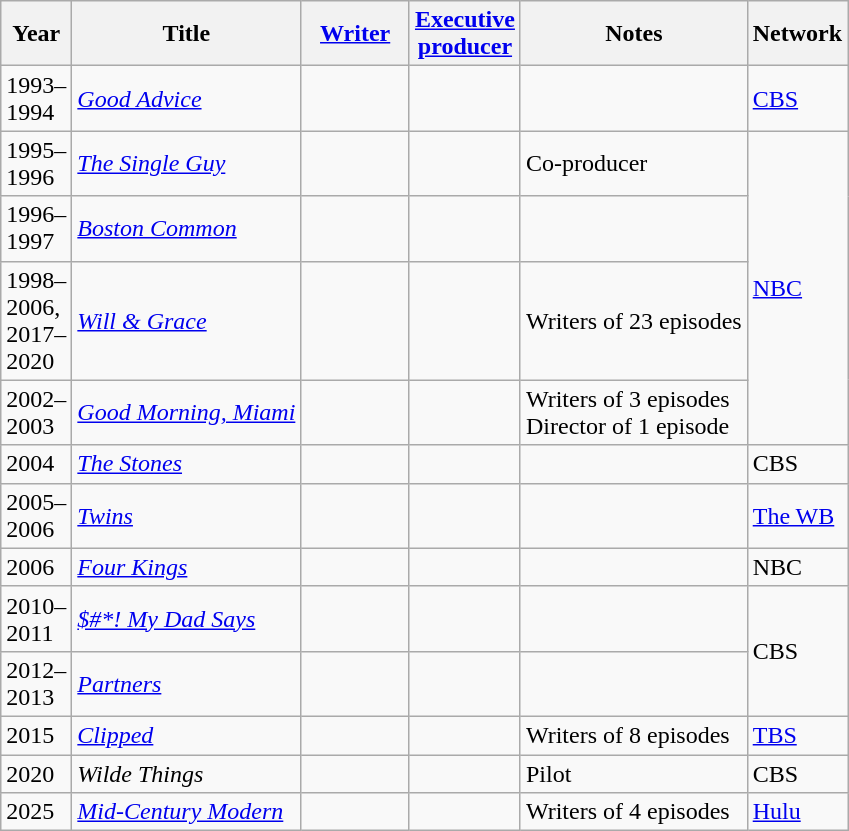<table class="wikitable">
<tr>
<th ! width="33">Year</th>
<th>Title</th>
<th width=65><a href='#'>Writer</a></th>
<th width=65><a href='#'>Executive producer</a></th>
<th>Notes</th>
<th>Network</th>
</tr>
<tr>
<td>1993–1994</td>
<td><em><a href='#'>Good Advice</a></em></td>
<td></td>
<td></td>
<td></td>
<td><a href='#'>CBS</a></td>
</tr>
<tr>
<td>1995–1996</td>
<td><em><a href='#'>The Single Guy</a></em></td>
<td></td>
<td></td>
<td>Co-producer</td>
<td rowspan="4"><a href='#'>NBC</a></td>
</tr>
<tr>
<td>1996–1997</td>
<td><em><a href='#'>Boston Common</a></em></td>
<td></td>
<td></td>
<td></td>
</tr>
<tr>
<td>1998–2006,<br>2017–2020</td>
<td><em><a href='#'>Will & Grace</a></em></td>
<td></td>
<td></td>
<td>Writers of 23 episodes</td>
</tr>
<tr>
<td>2002–2003</td>
<td><em><a href='#'>Good Morning, Miami</a></em></td>
<td></td>
<td></td>
<td>Writers of 3 episodes <br> Director of 1 episode</td>
</tr>
<tr>
<td>2004</td>
<td><em><a href='#'>The Stones</a></em></td>
<td></td>
<td></td>
<td></td>
<td>CBS</td>
</tr>
<tr>
<td>2005–2006</td>
<td><em><a href='#'>Twins</a></em></td>
<td></td>
<td></td>
<td></td>
<td><a href='#'>The WB</a></td>
</tr>
<tr>
<td>2006</td>
<td><em><a href='#'>Four Kings</a></em></td>
<td></td>
<td></td>
<td></td>
<td>NBC</td>
</tr>
<tr>
<td>2010–2011</td>
<td><em><a href='#'>$#*! My Dad Says</a></em></td>
<td></td>
<td></td>
<td></td>
<td rowspan="2">CBS</td>
</tr>
<tr>
<td>2012–2013</td>
<td><em><a href='#'>Partners</a></em></td>
<td></td>
<td></td>
<td></td>
</tr>
<tr>
<td>2015</td>
<td><em><a href='#'>Clipped</a></em></td>
<td></td>
<td></td>
<td>Writers of 8 episodes</td>
<td><a href='#'>TBS</a></td>
</tr>
<tr>
<td>2020</td>
<td><em>Wilde Things</em></td>
<td></td>
<td></td>
<td>Pilot</td>
<td>CBS</td>
</tr>
<tr>
<td>2025</td>
<td><em><a href='#'>Mid-Century Modern</a></em></td>
<td></td>
<td></td>
<td>Writers of 4 episodes</td>
<td><a href='#'>Hulu</a></td>
</tr>
</table>
